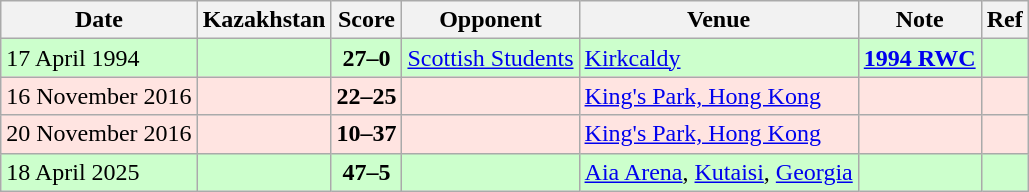<table class="wikitable">
<tr>
<th>Date</th>
<th>Kazakhstan</th>
<th>Score</th>
<th>Opponent</th>
<th>Venue</th>
<th>Note</th>
<th>Ref</th>
</tr>
<tr bgcolor="#ccffcc">
<td>17 April 1994</td>
<td align=right></td>
<td align=center><strong>27–0</strong></td>
<td> <a href='#'>Scottish Students</a></td>
<td><a href='#'>Kirkcaldy</a></td>
<td><a href='#'><strong>1994 RWC</strong></a></td>
<td></td>
</tr>
<tr bgcolor="FFE4E1">
<td>16 November 2016</td>
<td align=right></td>
<td align=center><strong>22–25</strong></td>
<td></td>
<td><a href='#'>King's Park, Hong Kong</a></td>
<td></td>
<td></td>
</tr>
<tr bgcolor="FFE4E1">
<td>20 November 2016</td>
<td align=right></td>
<td align=center><strong>10–37</strong></td>
<td></td>
<td><a href='#'>King's Park, Hong Kong</a></td>
<td></td>
<td></td>
</tr>
<tr bgcolor="#ccffcc">
<td>18 April 2025</td>
<td align=right></td>
<td align=center><strong>47–5</strong></td>
<td></td>
<td><a href='#'>Aia Arena</a>, <a href='#'>Kutaisi</a>, <a href='#'>Georgia</a></td>
<td></td>
<td></td>
</tr>
</table>
